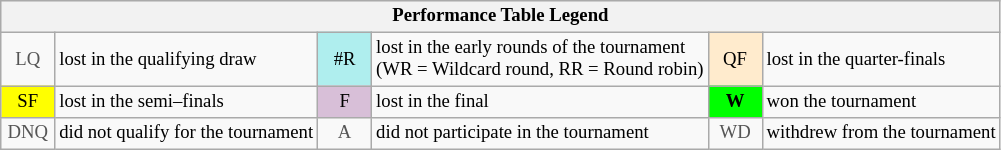<table class="wikitable" style="font-size:78%;">
<tr bgcolor="#efefef">
<th colspan="6">Performance Table Legend</th>
</tr>
<tr>
<td align="center" style="color:#555555;" width="30">LQ</td>
<td>lost in the qualifying draw</td>
<td align="center" style="background:#afeeee;">#R</td>
<td>lost in the early rounds of the tournament<br>(WR = Wildcard round, RR = Round robin)</td>
<td align="center" style="background:#ffebcd;">QF</td>
<td>lost in the quarter-finals</td>
</tr>
<tr>
<td align="center" style="background:yellow;">SF</td>
<td>lost in the semi–finals</td>
<td align="center" style="background:#D8BFD8;">F</td>
<td>lost in the final</td>
<td align="center" style="background:#00ff00;"><strong>W</strong></td>
<td>won the tournament</td>
</tr>
<tr>
<td align="center" style="color:#555555;" width="30">DNQ</td>
<td>did not qualify for the tournament</td>
<td align="center" style="color:#555555;" width="30">A</td>
<td>did not participate in the tournament</td>
<td align="center" style="color:#555555;" width="30">WD</td>
<td>withdrew from the tournament</td>
</tr>
</table>
